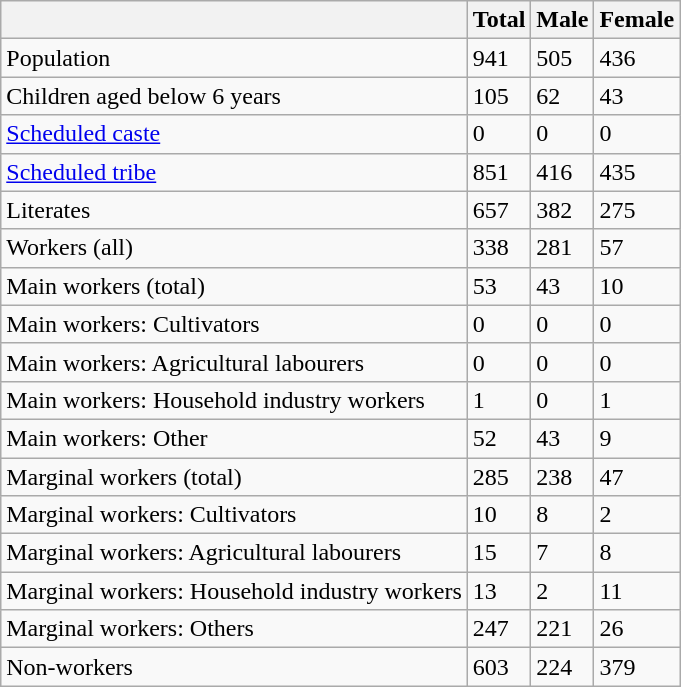<table class="wikitable sortable">
<tr>
<th></th>
<th>Total</th>
<th>Male</th>
<th>Female</th>
</tr>
<tr>
<td>Population</td>
<td>941</td>
<td>505</td>
<td>436</td>
</tr>
<tr>
<td>Children aged below 6 years</td>
<td>105</td>
<td>62</td>
<td>43</td>
</tr>
<tr>
<td><a href='#'>Scheduled caste</a></td>
<td>0</td>
<td>0</td>
<td>0</td>
</tr>
<tr>
<td><a href='#'>Scheduled tribe</a></td>
<td>851</td>
<td>416</td>
<td>435</td>
</tr>
<tr>
<td>Literates</td>
<td>657</td>
<td>382</td>
<td>275</td>
</tr>
<tr>
<td>Workers (all)</td>
<td>338</td>
<td>281</td>
<td>57</td>
</tr>
<tr>
<td>Main workers (total)</td>
<td>53</td>
<td>43</td>
<td>10</td>
</tr>
<tr>
<td>Main workers: Cultivators</td>
<td>0</td>
<td>0</td>
<td>0</td>
</tr>
<tr>
<td>Main workers: Agricultural labourers</td>
<td>0</td>
<td>0</td>
<td>0</td>
</tr>
<tr>
<td>Main workers: Household industry workers</td>
<td>1</td>
<td>0</td>
<td>1</td>
</tr>
<tr>
<td>Main workers: Other</td>
<td>52</td>
<td>43</td>
<td>9</td>
</tr>
<tr>
<td>Marginal workers (total)</td>
<td>285</td>
<td>238</td>
<td>47</td>
</tr>
<tr>
<td>Marginal workers: Cultivators</td>
<td>10</td>
<td>8</td>
<td>2</td>
</tr>
<tr>
<td>Marginal workers: Agricultural labourers</td>
<td>15</td>
<td>7</td>
<td>8</td>
</tr>
<tr>
<td>Marginal workers: Household industry workers</td>
<td>13</td>
<td>2</td>
<td>11</td>
</tr>
<tr>
<td>Marginal workers: Others</td>
<td>247</td>
<td>221</td>
<td>26</td>
</tr>
<tr>
<td>Non-workers</td>
<td>603</td>
<td>224</td>
<td>379</td>
</tr>
</table>
